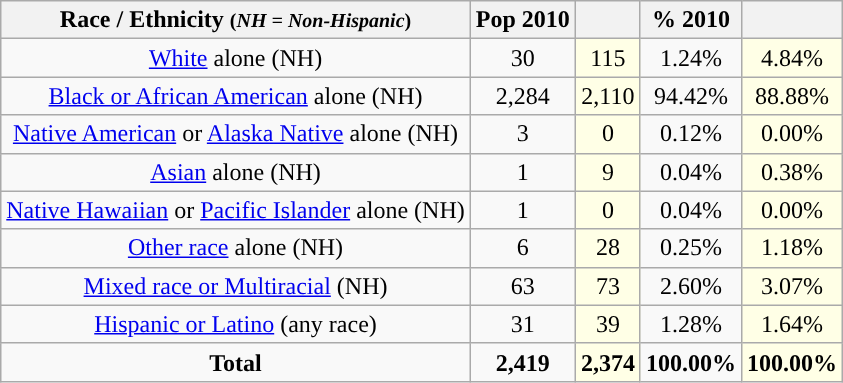<table class="wikitable" style="text-align:center;">
<tr>
<th>Race / Ethnicity <small>(<em>NH = Non-Hispanic</em>)</small></th>
<th>Pop 2010</th>
<th></th>
<th>% 2010</th>
<th></th>
</tr>
<tr>
<td><a href='#'>White</a> alone (NH)</td>
<td>30</td>
<td style='background: #ffffe6;'>115</td>
<td>1.24%</td>
<td style='background: #ffffe6;'>4.84%</td>
</tr>
<tr>
<td><a href='#'>Black or African American</a> alone (NH)</td>
<td>2,284</td>
<td style='background: #ffffe6;'>2,110</td>
<td>94.42%</td>
<td style='background: #ffffe6;'>88.88%</td>
</tr>
<tr>
<td><a href='#'>Native American</a> or <a href='#'>Alaska Native</a> alone (NH)</td>
<td>3</td>
<td style='background: #ffffe6;'>0</td>
<td>0.12%</td>
<td style='background: #ffffe6;'>0.00%</td>
</tr>
<tr>
<td><a href='#'>Asian</a> alone (NH)</td>
<td>1</td>
<td style='background: #ffffe6;'>9</td>
<td>0.04%</td>
<td style='background: #ffffe6;'>0.38%</td>
</tr>
<tr>
<td><a href='#'>Native Hawaiian</a> or <a href='#'>Pacific Islander</a> alone (NH)</td>
<td>1</td>
<td style='background: #ffffe6;'>0</td>
<td>0.04%</td>
<td style='background: #ffffe6;'>0.00%</td>
</tr>
<tr>
<td><a href='#'>Other race</a> alone (NH)</td>
<td>6</td>
<td style='background: #ffffe6;'>28</td>
<td>0.25%</td>
<td style='background: #ffffe6;'>1.18%</td>
</tr>
<tr>
<td><a href='#'>Mixed race or Multiracial</a> (NH)</td>
<td>63</td>
<td style='background: #ffffe6;'>73</td>
<td>2.60%</td>
<td style='background: #ffffe6;'>3.07%</td>
</tr>
<tr>
<td><a href='#'>Hispanic or Latino</a> (any race)</td>
<td>31</td>
<td style='background: #ffffe6;'>39</td>
<td>1.28%</td>
<td style='background: #ffffe6;'>1.64%</td>
</tr>
<tr>
<td><strong>Total</strong></td>
<td><strong>2,419</strong></td>
<td style='background: #ffffe6;'><strong>2,374</strong></td>
<td><strong>100.00%</strong></td>
<td style='background: #ffffe6;'><strong>100.00%</strong></td>
</tr>
</table>
